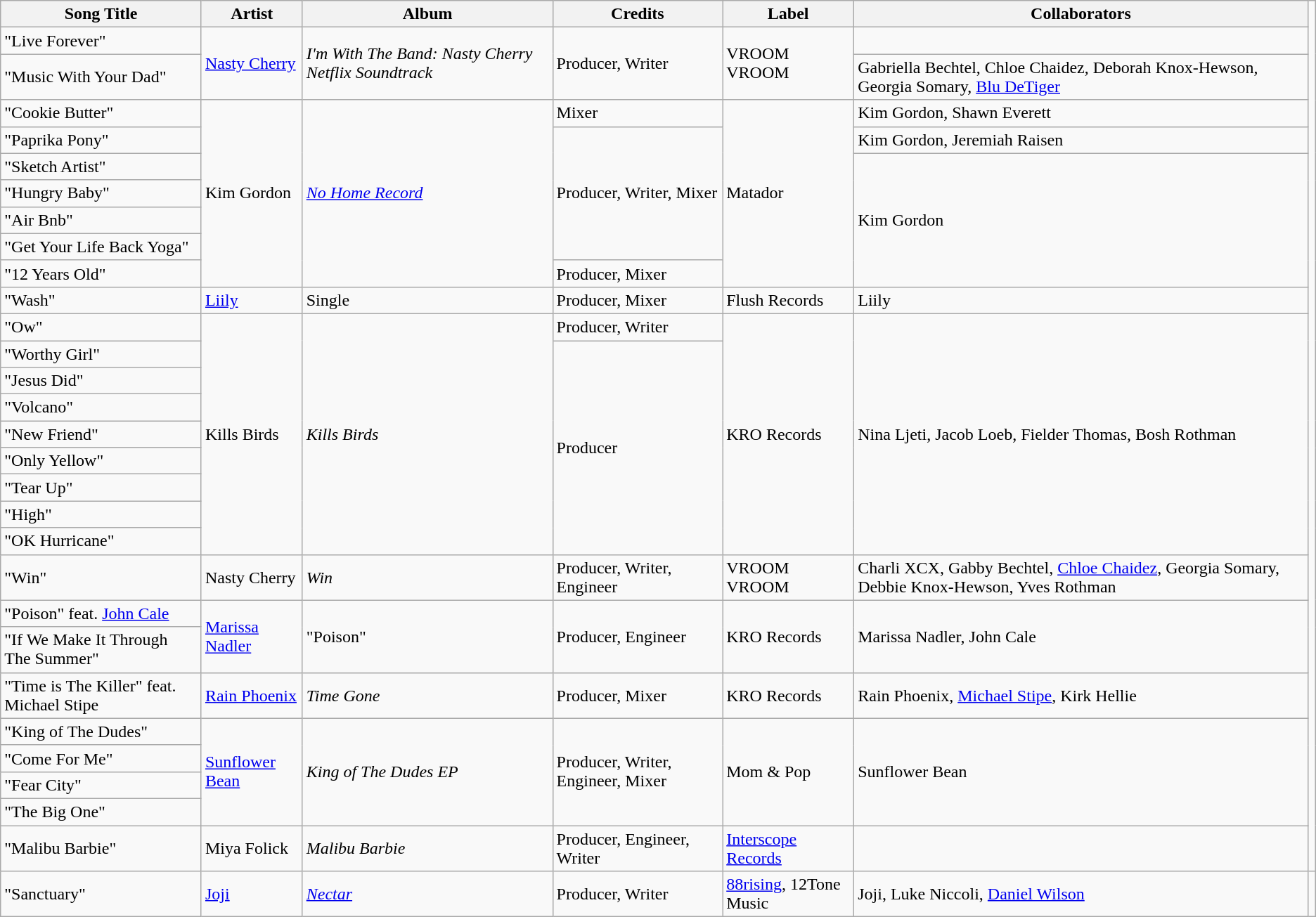<table class="wikitable">
<tr>
<th>Song Title</th>
<th>Artist</th>
<th>Album</th>
<th>Credits</th>
<th>Label</th>
<th>Collaborators</th>
</tr>
<tr>
<td>"Live Forever"</td>
<td rowspan="2"><a href='#'>Nasty Cherry</a></td>
<td rowspan="2"><em>I'm With The Band: Nasty Cherry Netflix Soundtrack</em></td>
<td rowspan="2">Producer, Writer</td>
<td rowspan="2">VROOM VROOM</td>
<td></td>
</tr>
<tr>
<td>"Music With Your Dad"</td>
<td>Gabriella Bechtel, Chloe Chaidez, Deborah Knox-Hewson, Georgia Somary, <a href='#'>Blu DeTiger</a></td>
</tr>
<tr>
<td>"Cookie Butter"</td>
<td rowspan="7">Kim Gordon</td>
<td rowspan="7"><em><a href='#'>No Home Record</a></em></td>
<td>Mixer</td>
<td rowspan="7">Matador</td>
<td>Kim Gordon, Shawn Everett</td>
</tr>
<tr>
<td>"Paprika Pony"</td>
<td rowspan="5">Producer, Writer, Mixer</td>
<td>Kim Gordon, Jeremiah Raisen</td>
</tr>
<tr>
<td>"Sketch Artist"</td>
<td rowspan="5">Kim Gordon</td>
</tr>
<tr>
<td>"Hungry Baby"</td>
</tr>
<tr>
<td>"Air Bnb"</td>
</tr>
<tr>
<td>"Get Your Life Back Yoga"</td>
</tr>
<tr>
<td>"12 Years Old"</td>
<td>Producer, Mixer</td>
</tr>
<tr>
<td>"Wash"</td>
<td><a href='#'>Liily</a></td>
<td>Single</td>
<td>Producer, Mixer</td>
<td>Flush Records</td>
<td>Liily</td>
</tr>
<tr>
<td>"Ow"</td>
<td rowspan="9">Kills Birds</td>
<td rowspan="9"><em>Kills Birds</em></td>
<td>Producer, Writer</td>
<td rowspan="9">KRO Records</td>
<td rowspan="9">Nina Ljeti, Jacob Loeb, Fielder Thomas, Bosh Rothman</td>
</tr>
<tr>
<td>"Worthy Girl"</td>
<td rowspan="8">Producer</td>
</tr>
<tr>
<td>"Jesus Did"</td>
</tr>
<tr>
<td>"Volcano"</td>
</tr>
<tr>
<td>"New Friend"</td>
</tr>
<tr>
<td>"Only Yellow"</td>
</tr>
<tr>
<td>"Tear Up"</td>
</tr>
<tr>
<td>"High"</td>
</tr>
<tr>
<td>"OK Hurricane"</td>
</tr>
<tr>
<td>"Win"</td>
<td>Nasty Cherry</td>
<td><em>Win</em></td>
<td>Producer, Writer, Engineer</td>
<td>VROOM VROOM</td>
<td>Charli XCX, Gabby Bechtel, <a href='#'>Chloe Chaidez</a>, Georgia Somary, Debbie Knox-Hewson, Yves Rothman</td>
</tr>
<tr>
<td>"Poison" feat. <a href='#'>John Cale</a></td>
<td rowspan="2"><a href='#'>Marissa Nadler</a></td>
<td rowspan="2">"Poison"</td>
<td rowspan="2">Producer, Engineer</td>
<td rowspan="2">KRO Records</td>
<td rowspan="2">Marissa Nadler, John Cale</td>
</tr>
<tr>
<td>"If We Make It Through The Summer"</td>
</tr>
<tr>
<td>"Time is The Killer" feat. Michael Stipe</td>
<td><a href='#'>Rain Phoenix</a></td>
<td><em>Time Gone</em></td>
<td>Producer, Mixer</td>
<td>KRO Records</td>
<td>Rain Phoenix, <a href='#'>Michael Stipe</a>, Kirk Hellie</td>
</tr>
<tr>
<td>"King of The Dudes"</td>
<td rowspan="4"><a href='#'>Sunflower Bean</a></td>
<td rowspan="4"><em>King of The Dudes EP</em></td>
<td rowspan="4">Producer, Writer, Engineer, Mixer</td>
<td rowspan="4">Mom & Pop</td>
<td rowspan="4">Sunflower Bean</td>
</tr>
<tr>
<td>"Come For Me"</td>
</tr>
<tr>
<td>"Fear City"</td>
</tr>
<tr>
<td>"The Big One"</td>
</tr>
<tr>
<td>"Malibu Barbie"</td>
<td>Miya Folick</td>
<td><em>Malibu Barbie</em></td>
<td>Producer, Engineer, Writer</td>
<td><a href='#'>Interscope Records</a></td>
<td></td>
</tr>
<tr>
<td>"Sanctuary"</td>
<td><a href='#'>Joji</a></td>
<td><em><a href='#'>Nectar</a></em></td>
<td>Producer, Writer</td>
<td><a href='#'>88rising</a>, 12Tone Music</td>
<td>Joji, Luke Niccoli, <a href='#'>Daniel Wilson</a></td>
<td></td>
</tr>
</table>
